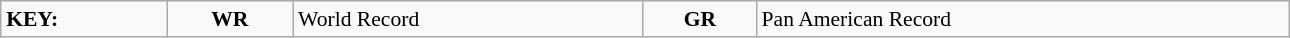<table class="wikitable" style="margin:0.5em auto; font-size:90%;position:relative;" width=68%>
<tr>
<td><strong>KEY:</strong></td>
<td align=center><strong>WR</strong></td>
<td>World Record</td>
<td align=center><strong>GR</strong></td>
<td>Pan American Record</td>
</tr>
</table>
